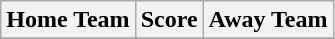<table class="wikitable" style="text-align: center">
<tr>
<th>Home Team</th>
<th>Score</th>
<th>Away Team</th>
</tr>
<tr>
</tr>
</table>
